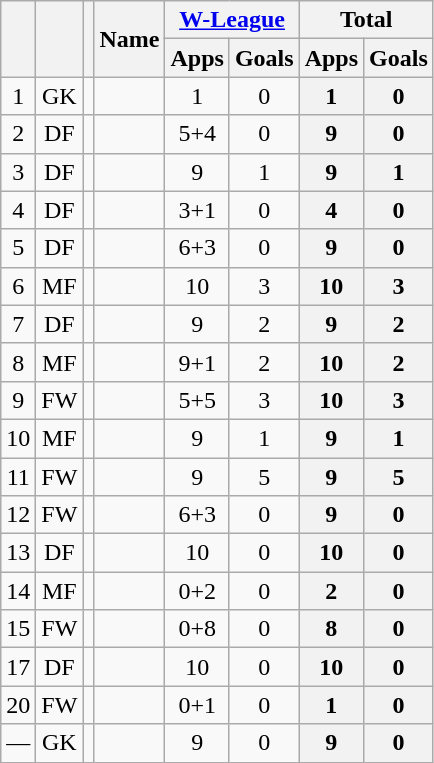<table class="wikitable sortable" style="text-align:center;">
<tr>
<th rowspan="2"></th>
<th rowspan="2"></th>
<th rowspan="2"></th>
<th rowspan="2">Name</th>
<th colspan="2"><a href='#'>W-League</a></th>
<th colspan="2">Total</th>
</tr>
<tr>
<th>Apps</th>
<th>Goals</th>
<th>Apps</th>
<th>Goals</th>
</tr>
<tr>
<td>1</td>
<td>GK</td>
<td></td>
<td align="left"><br></td>
<td>1</td>
<td>0<br></td>
<th>1</th>
<th>0</th>
</tr>
<tr>
<td>2</td>
<td>DF</td>
<td></td>
<td align="left"><br></td>
<td>5+4</td>
<td>0<br></td>
<th>9</th>
<th>0</th>
</tr>
<tr>
<td>3</td>
<td>DF</td>
<td></td>
<td align="left"><br></td>
<td>9</td>
<td>1<br></td>
<th>9</th>
<th>1</th>
</tr>
<tr>
<td>4</td>
<td>DF</td>
<td></td>
<td align="left"><br></td>
<td>3+1</td>
<td>0<br></td>
<th>4</th>
<th>0</th>
</tr>
<tr>
<td>5</td>
<td>DF</td>
<td></td>
<td align="left"><br></td>
<td>6+3</td>
<td>0<br></td>
<th>9</th>
<th>0</th>
</tr>
<tr>
<td>6</td>
<td>MF</td>
<td></td>
<td align="left"><br></td>
<td>10</td>
<td>3<br></td>
<th>10</th>
<th>3</th>
</tr>
<tr>
<td>7</td>
<td>DF</td>
<td></td>
<td align="left"><br></td>
<td>9</td>
<td>2<br></td>
<th>9</th>
<th>2</th>
</tr>
<tr>
<td>8</td>
<td>MF</td>
<td></td>
<td align="left"><br></td>
<td>9+1</td>
<td>2<br></td>
<th>10</th>
<th>2</th>
</tr>
<tr>
<td>9</td>
<td>FW</td>
<td></td>
<td align="left"><br></td>
<td>5+5</td>
<td>3<br></td>
<th>10</th>
<th>3</th>
</tr>
<tr>
<td>10</td>
<td>MF</td>
<td></td>
<td align="left"><br></td>
<td>9</td>
<td>1<br></td>
<th>9</th>
<th>1</th>
</tr>
<tr>
<td>11</td>
<td>FW</td>
<td></td>
<td align="left"><br></td>
<td>9</td>
<td>5<br></td>
<th>9</th>
<th>5</th>
</tr>
<tr>
<td>12</td>
<td>FW</td>
<td></td>
<td align="left"><br></td>
<td>6+3</td>
<td>0<br></td>
<th>9</th>
<th>0</th>
</tr>
<tr>
<td>13</td>
<td>DF</td>
<td></td>
<td align="left"><br></td>
<td>10</td>
<td>0<br></td>
<th>10</th>
<th>0</th>
</tr>
<tr>
<td>14</td>
<td>MF</td>
<td></td>
<td align="left"><br></td>
<td>0+2</td>
<td>0<br></td>
<th>2</th>
<th>0</th>
</tr>
<tr>
<td>15</td>
<td>FW</td>
<td></td>
<td align="left"><br></td>
<td>0+8</td>
<td>0<br></td>
<th>8</th>
<th>0</th>
</tr>
<tr>
<td>17</td>
<td>DF</td>
<td></td>
<td align="left"><br></td>
<td>10</td>
<td>0<br></td>
<th>10</th>
<th>0</th>
</tr>
<tr>
<td>20</td>
<td>FW</td>
<td></td>
<td align="left"><br></td>
<td>0+1</td>
<td>0<br></td>
<th>1</th>
<th>0</th>
</tr>
<tr>
<td>—</td>
<td>GK</td>
<td></td>
<td align="left"><br></td>
<td>9</td>
<td>0<br></td>
<th>9</th>
<th>0</th>
</tr>
</table>
